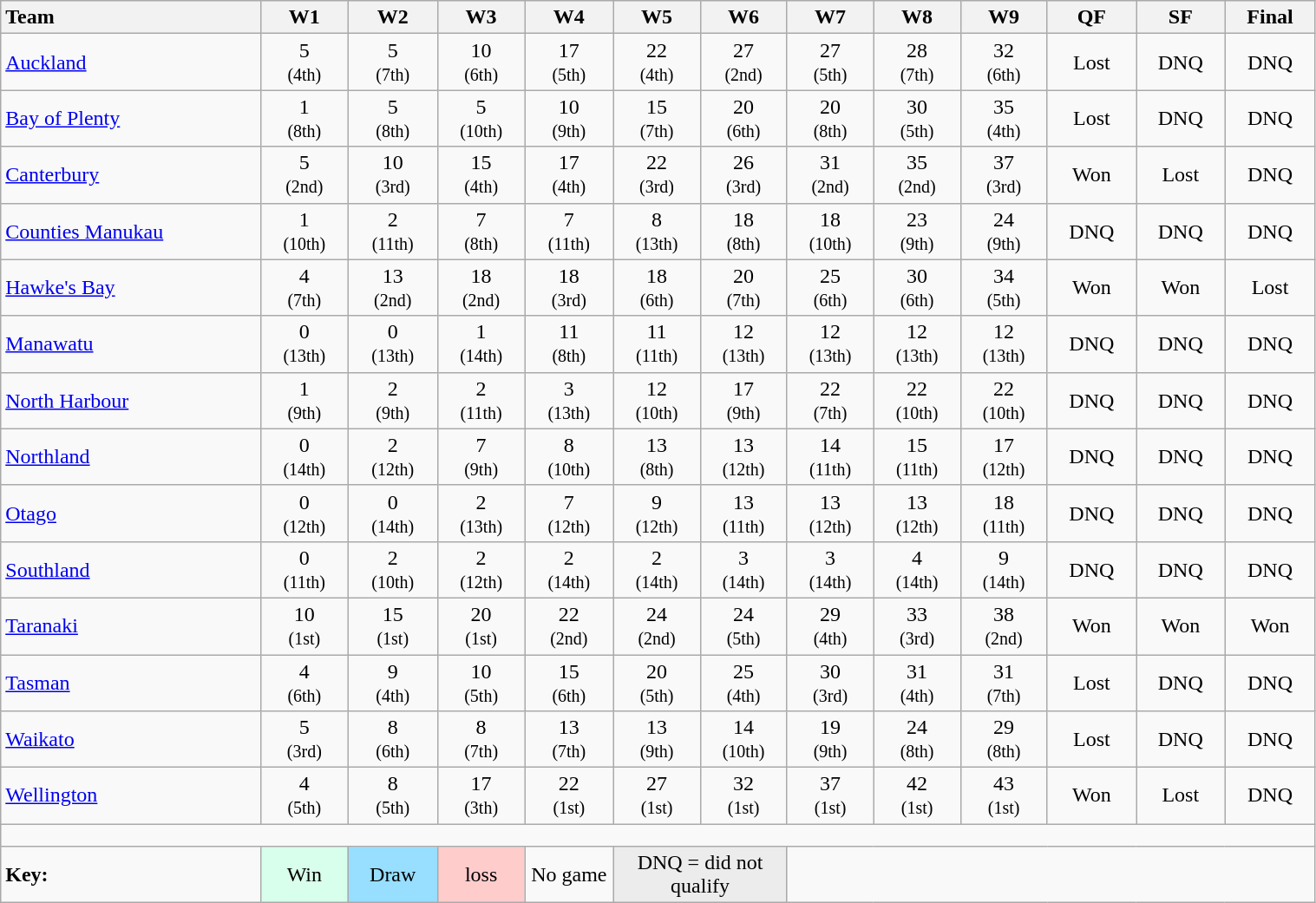<table class="wikitable" style="text-align:center;width:80%">
<tr>
<th style="text-align:left;width:12%">Team</th>
<th style="width:4%">W1</th>
<th style="width:4%">W2</th>
<th style="width:4%">W3</th>
<th style="width:4%">W4</th>
<th style="width:4%">W5</th>
<th style="width:4%">W6</th>
<th style="width:4%">W7</th>
<th style="width:4%">W8</th>
<th style="width:4%">W9</th>
<th style="width:4%">QF</th>
<th style="width:4%">SF</th>
<th style="width:4%">Final</th>
</tr>
<tr>
<td style="text-align:left"><a href='#'>Auckland</a></td>
<td>5<br><small>(4th)</small></td>
<td>5<br><small>(7th)</small></td>
<td>10<br><small>(6th)</small></td>
<td>17<br><small>(5th)</small></td>
<td>22<br><small>(4th)</small></td>
<td>27<br><small>(2nd)</small></td>
<td>27<br><small>(5th)</small></td>
<td>28<br><small>(7th)</small></td>
<td>32<br><small>(6th)</small></td>
<td>Lost</td>
<td>DNQ</td>
<td>DNQ</td>
</tr>
<tr>
<td style="text-align:left"><a href='#'>Bay of Plenty</a></td>
<td>1<br><small>(8th)</small></td>
<td>5<br><small>(8th)</small></td>
<td>5<br><small>(10th)</small></td>
<td>10<br><small>(9th)</small></td>
<td>15<br><small>(7th)</small></td>
<td>20<br><small>(6th)</small></td>
<td>20<br><small>(8th)</small></td>
<td>30<br><small>(5th)</small></td>
<td>35<br><small>(4th)</small></td>
<td>Lost</td>
<td>DNQ</td>
<td>DNQ</td>
</tr>
<tr>
<td style="text-align:left"><a href='#'>Canterbury</a></td>
<td>5<br><small>(2nd)</small></td>
<td>10<br><small>(3rd)</small></td>
<td>15<br><small>(4th)</small></td>
<td>17<br><small>(4th)</small></td>
<td>22<br><small>(3rd)</small></td>
<td>26<br><small>(3rd)</small></td>
<td>31<br><small>(2nd)</small></td>
<td>35<br><small>(2nd)</small></td>
<td>37<br><small>(3rd)</small></td>
<td>Won</td>
<td>Lost</td>
<td>DNQ</td>
</tr>
<tr>
<td style="text-align:left"><a href='#'>Counties Manukau</a></td>
<td>1<br><small>(10th)</small></td>
<td>2<br><small>(11th)</small></td>
<td>7<br><small>(8th)</small></td>
<td>7<br><small>(11th)</small></td>
<td>8<br><small>(13th)</small></td>
<td>18<br><small>(8th)</small></td>
<td>18<br><small>(10th)</small></td>
<td>23<br><small>(9th)</small></td>
<td>24<br><small>(9th)</small></td>
<td>DNQ</td>
<td>DNQ</td>
<td>DNQ</td>
</tr>
<tr>
<td style="text-align:left"><a href='#'>Hawke's Bay</a></td>
<td>4<br><small>(7th)</small></td>
<td>13<br><small>(2nd)</small></td>
<td>18<br><small>(2nd)</small></td>
<td>18<br><small>(3rd)</small></td>
<td>18<br><small>(6th)</small></td>
<td>20<br><small>(7th)</small></td>
<td>25<br><small>(6th)</small></td>
<td>30<br><small>(6th)</small></td>
<td>34<br><small>(5th)</small></td>
<td>Won</td>
<td>Won</td>
<td>Lost</td>
</tr>
<tr>
<td style="text-align:left"><a href='#'>Manawatu</a></td>
<td>0<br><small>(13th)</small></td>
<td>0<br><small>(13th)</small></td>
<td>1<br><small>(14th)</small></td>
<td>11<br><small>(8th)</small></td>
<td>11<br><small>(11th)</small></td>
<td>12<br><small>(13th)</small></td>
<td>12<br><small>(13th)</small></td>
<td>12<br><small>(13th)</small></td>
<td>12<br><small>(13th)</small></td>
<td>DNQ</td>
<td>DNQ</td>
<td>DNQ</td>
</tr>
<tr>
<td style="text-align:left"><a href='#'>North Harbour</a></td>
<td>1<br><small>(9th)</small></td>
<td>2<br><small>(9th)</small></td>
<td>2<br><small>(11th)</small></td>
<td>3<br><small>(13th)</small></td>
<td>12<br><small>(10th)</small></td>
<td>17<br><small>(9th)</small></td>
<td>22<br><small>(7th)</small></td>
<td>22<br><small>(10th)</small></td>
<td>22<br><small>(10th)</small></td>
<td>DNQ</td>
<td>DNQ</td>
<td>DNQ</td>
</tr>
<tr>
<td style="text-align:left"><a href='#'>Northland</a></td>
<td>0<br><small>(14th)</small></td>
<td>2<br><small>(12th)</small></td>
<td>7<br><small>(9th)</small></td>
<td>8<br><small>(10th)</small></td>
<td>13<br><small>(8th)</small></td>
<td>13<br><small>(12th)</small></td>
<td>14<br><small>(11th)</small></td>
<td>15<br><small>(11th)</small></td>
<td>17<br><small>(12th)</small></td>
<td>DNQ</td>
<td>DNQ</td>
<td>DNQ</td>
</tr>
<tr>
<td style="text-align:left"><a href='#'>Otago</a></td>
<td>0<br><small>(12th)</small></td>
<td>0<br><small>(14th)</small></td>
<td>2<br><small>(13th)</small></td>
<td>7<br><small>(12th)</small></td>
<td>9<br><small>(12th)</small></td>
<td>13<br><small>(11th)</small></td>
<td>13<br><small>(12th)</small></td>
<td>13<br><small>(12th)</small></td>
<td>18<br><small>(11th)</small></td>
<td>DNQ</td>
<td>DNQ</td>
<td>DNQ</td>
</tr>
<tr>
<td style="text-align:left"><a href='#'>Southland</a></td>
<td>0<br><small>(11th)</small></td>
<td>2<br><small>(10th)</small></td>
<td>2<br><small>(12th)</small></td>
<td>2<br><small>(14th)</small></td>
<td>2<br><small>(14th)</small></td>
<td>3<br><small>(14th)</small></td>
<td>3<br><small>(14th)</small></td>
<td>4<br><small>(14th)</small></td>
<td>9<br><small>(14th)</small></td>
<td>DNQ</td>
<td>DNQ</td>
<td>DNQ</td>
</tr>
<tr>
<td style="text-align:left"><a href='#'>Taranaki</a></td>
<td>10<br><small>(1st)</small></td>
<td>15<br><small>(1st)</small></td>
<td>20<br><small>(1st)</small></td>
<td>22<br><small>(2nd)</small></td>
<td>24<br><small>(2nd)</small></td>
<td>24<br><small>(5th)</small></td>
<td>29<br><small>(4th)</small></td>
<td>33<br><small>(3rd)</small></td>
<td>38<br><small>(2nd)</small></td>
<td>Won</td>
<td>Won</td>
<td>Won</td>
</tr>
<tr>
<td style="text-align:left"><a href='#'>Tasman</a></td>
<td>4<br><small>(6th)</small></td>
<td>9<br><small>(4th)</small></td>
<td>10<br><small>(5th)</small></td>
<td>15<br><small>(6th)</small></td>
<td>20<br><small>(5th)</small></td>
<td>25<br><small>(4th)</small></td>
<td>30<br><small>(3rd)</small></td>
<td>31<br><small>(4th)</small></td>
<td>31<br><small>(7th)</small></td>
<td>Lost</td>
<td>DNQ</td>
<td>DNQ</td>
</tr>
<tr>
<td style="text-align:left"><a href='#'>Waikato</a></td>
<td>5<br><small>(3rd)</small></td>
<td>8<br><small>(6th)</small></td>
<td>8<br><small>(7th)</small></td>
<td>13<br><small>(7th)</small></td>
<td>13<br><small>(9th)</small></td>
<td>14<br><small>(10th)</small></td>
<td>19<br><small>(9th)</small></td>
<td>24<br><small>(8th)</small></td>
<td>29<br><small>(8th)</small></td>
<td>Lost</td>
<td>DNQ</td>
<td>DNQ</td>
</tr>
<tr>
<td style="text-align:left"><a href='#'>Wellington</a></td>
<td>4<br><small>(5th)</small></td>
<td>8<br><small>(5th)</small></td>
<td>17<br><small>(3th)</small></td>
<td>22<br><small>(1st)</small></td>
<td>27<br><small>(1st)</small></td>
<td>32<br><small>(1st)</small></td>
<td>37<br><small>(1st)</small></td>
<td>42<br><small>(1st)</small></td>
<td>43<br><small>(1st)</small></td>
<td>Won</td>
<td>Lost</td>
<td>DNQ</td>
</tr>
<tr>
<td colspan=100% style="height:10px"></td>
</tr>
<tr>
<td style="text-align:left"><strong>Key:</strong></td>
<td style="background:#D8FFEB">Win</td>
<td style="background:#97DEFF">Draw</td>
<td style="background:#FFCCCC">loss</td>
<td>No game</td>
<td colspan="2" style="background:#ECECEC">DNQ = did not qualify</td>
<td colspan="13"></td>
</tr>
</table>
